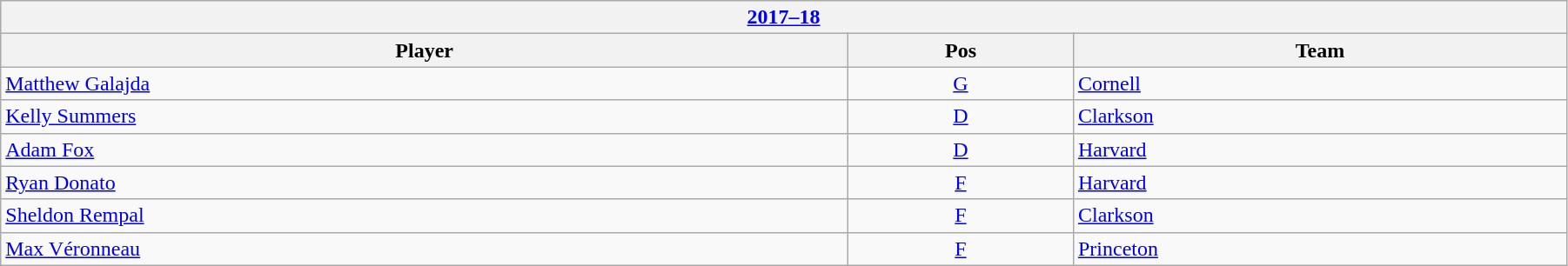<table class="wikitable" width=95%>
<tr>
<th colspan=3><a href='#'>2017–18</a></th>
</tr>
<tr>
<th>Player</th>
<th>Pos</th>
<th>Team</th>
</tr>
<tr>
<td><a href='#'>Matthew Galajda</a></td>
<td align=center><a href='#'>G</a></td>
<td><a href='#'>Cornell</a></td>
</tr>
<tr>
<td><a href='#'>Kelly Summers</a></td>
<td align=center><a href='#'>D</a></td>
<td><a href='#'>Clarkson</a></td>
</tr>
<tr>
<td><a href='#'>Adam Fox</a></td>
<td align=center><a href='#'>D</a></td>
<td><a href='#'>Harvard</a></td>
</tr>
<tr>
<td><a href='#'>Ryan Donato</a></td>
<td align=center><a href='#'>F</a></td>
<td><a href='#'>Harvard</a></td>
</tr>
<tr>
<td><a href='#'>Sheldon Rempal</a></td>
<td align=center><a href='#'>F</a></td>
<td><a href='#'>Clarkson</a></td>
</tr>
<tr>
<td><a href='#'>Max Véronneau</a></td>
<td align=center><a href='#'>F</a></td>
<td><a href='#'>Princeton</a></td>
</tr>
</table>
